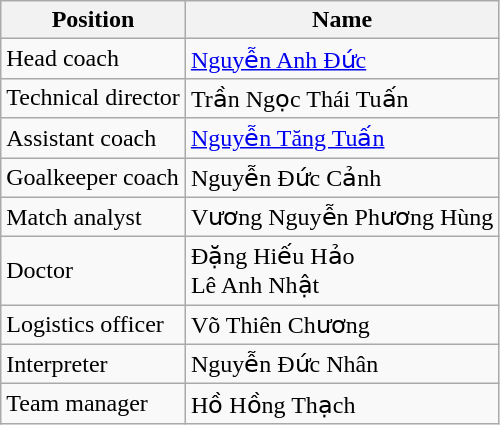<table class="wikitable">
<tr>
<th>Position</th>
<th>Name</th>
</tr>
<tr>
<td>Head coach</td>
<td> <a href='#'>Nguyễn Anh Đức</a></td>
</tr>
<tr>
<td>Technical director</td>
<td> Trần Ngọc Thái Tuấn</td>
</tr>
<tr>
<td>Assistant coach</td>
<td> <a href='#'>Nguyễn Tăng Tuấn</a></td>
</tr>
<tr>
<td>Goalkeeper coach</td>
<td> Nguyễn Đức Cảnh</td>
</tr>
<tr>
<td>Match analyst</td>
<td> Vương Nguyễn Phương Hùng</td>
</tr>
<tr>
<td>Doctor</td>
<td> Đặng Hiếu Hảo<br> Lê Anh Nhật</td>
</tr>
<tr>
<td>Logistics officer</td>
<td> Võ Thiên Chương</td>
</tr>
<tr>
<td>Interpreter</td>
<td> Nguyễn Đức Nhân</td>
</tr>
<tr>
<td>Team manager</td>
<td> Hồ Hồng Thạch</td>
</tr>
</table>
